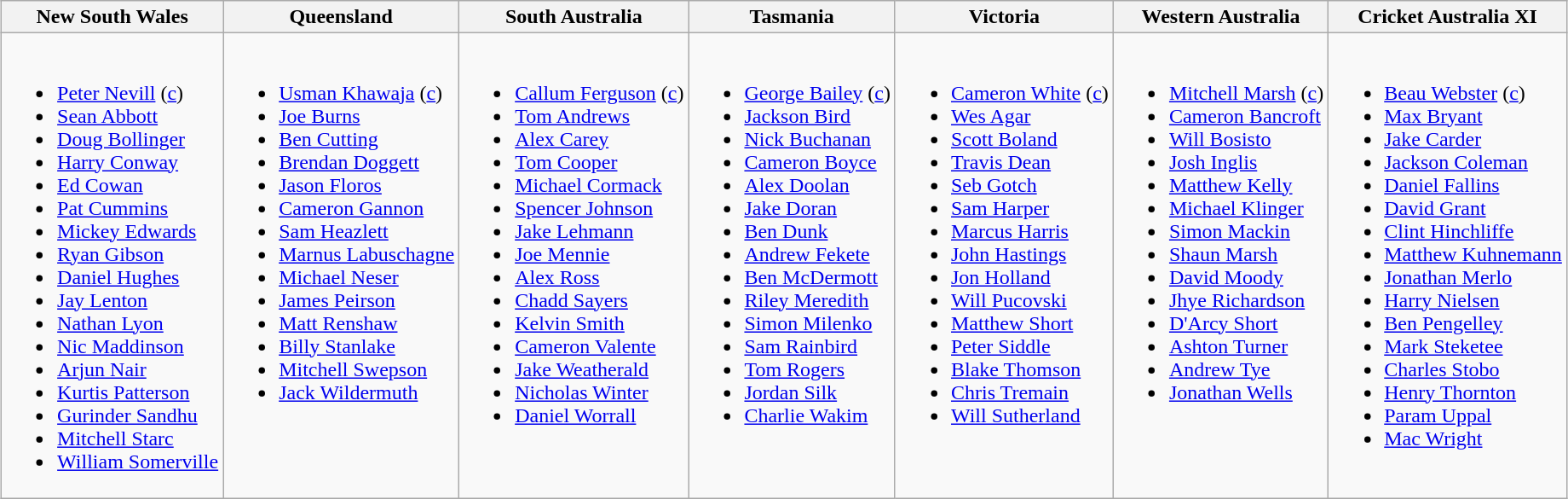<table class="wikitable" style="text-align:left; margin:auto">
<tr>
<th style="width=20%;">New South Wales</th>
<th style="width=20%;">Queensland</th>
<th style="width=20%;">South Australia</th>
<th style="width=20%;">Tasmania</th>
<th style="width=20%;">Victoria</th>
<th style="width=20%;">Western Australia</th>
<th style="width=20%;">Cricket Australia XI</th>
</tr>
<tr style="vertical-align:top">
<td><br><ul><li><a href='#'>Peter Nevill</a> (<a href='#'>c</a>)</li><li><a href='#'>Sean Abbott</a></li><li><a href='#'>Doug Bollinger</a></li><li><a href='#'>Harry Conway</a></li><li><a href='#'>Ed Cowan</a></li><li><a href='#'>Pat Cummins</a></li><li><a href='#'>Mickey Edwards</a></li><li><a href='#'>Ryan Gibson</a></li><li><a href='#'>Daniel Hughes</a></li><li><a href='#'>Jay Lenton</a></li><li><a href='#'>Nathan Lyon</a></li><li><a href='#'>Nic Maddinson</a></li><li><a href='#'>Arjun Nair</a></li><li><a href='#'>Kurtis Patterson</a></li><li><a href='#'>Gurinder Sandhu</a></li><li><a href='#'>Mitchell Starc</a></li><li><a href='#'>William Somerville</a></li></ul></td>
<td><br><ul><li><a href='#'>Usman Khawaja</a> (<a href='#'>c</a>)</li><li><a href='#'>Joe Burns</a></li><li><a href='#'>Ben Cutting</a></li><li><a href='#'>Brendan Doggett</a></li><li><a href='#'>Jason Floros</a></li><li><a href='#'>Cameron Gannon</a></li><li><a href='#'>Sam Heazlett</a></li><li><a href='#'>Marnus Labuschagne</a></li><li><a href='#'>Michael Neser</a></li><li><a href='#'>James Peirson</a></li><li><a href='#'>Matt Renshaw</a></li><li><a href='#'>Billy Stanlake</a></li><li><a href='#'>Mitchell Swepson</a></li><li><a href='#'>Jack Wildermuth</a></li></ul></td>
<td><br><ul><li><a href='#'>Callum Ferguson</a> (<a href='#'>c</a>)</li><li><a href='#'>Tom Andrews</a></li><li><a href='#'>Alex Carey</a></li><li><a href='#'>Tom Cooper</a></li><li><a href='#'>Michael Cormack</a></li><li><a href='#'>Spencer Johnson</a></li><li><a href='#'>Jake Lehmann</a></li><li><a href='#'>Joe Mennie</a></li><li><a href='#'>Alex Ross</a></li><li><a href='#'>Chadd Sayers</a></li><li><a href='#'>Kelvin Smith</a></li><li><a href='#'>Cameron Valente</a></li><li><a href='#'>Jake Weatherald</a></li><li><a href='#'>Nicholas Winter</a></li><li><a href='#'>Daniel Worrall</a></li></ul></td>
<td><br><ul><li><a href='#'>George Bailey</a> (<a href='#'>c</a>)</li><li><a href='#'>Jackson Bird</a></li><li><a href='#'>Nick Buchanan</a></li><li><a href='#'>Cameron Boyce</a></li><li><a href='#'>Alex Doolan</a></li><li><a href='#'>Jake Doran</a></li><li><a href='#'>Ben Dunk</a></li><li><a href='#'>Andrew Fekete</a></li><li><a href='#'>Ben McDermott</a></li><li><a href='#'>Riley Meredith</a></li><li><a href='#'>Simon Milenko</a></li><li><a href='#'>Sam Rainbird</a></li><li><a href='#'>Tom Rogers</a></li><li><a href='#'>Jordan Silk</a></li><li><a href='#'>Charlie Wakim</a></li></ul></td>
<td><br><ul><li><a href='#'>Cameron White</a> (<a href='#'>c</a>)</li><li><a href='#'>Wes Agar</a></li><li><a href='#'>Scott Boland</a></li><li><a href='#'>Travis Dean</a></li><li><a href='#'>Seb Gotch</a></li><li><a href='#'>Sam Harper</a></li><li><a href='#'>Marcus Harris</a></li><li><a href='#'>John Hastings</a></li><li><a href='#'>Jon Holland</a></li><li><a href='#'>Will Pucovski</a></li><li><a href='#'>Matthew Short</a></li><li><a href='#'>Peter Siddle</a></li><li><a href='#'>Blake Thomson</a></li><li><a href='#'>Chris Tremain</a></li><li><a href='#'>Will Sutherland</a></li></ul></td>
<td><br><ul><li><a href='#'>Mitchell Marsh</a> (<a href='#'>c</a>)</li><li><a href='#'>Cameron Bancroft</a></li><li><a href='#'>Will Bosisto</a></li><li><a href='#'>Josh Inglis</a></li><li><a href='#'>Matthew Kelly</a></li><li><a href='#'>Michael Klinger</a></li><li><a href='#'>Simon Mackin</a></li><li><a href='#'>Shaun Marsh</a></li><li><a href='#'>David Moody</a></li><li><a href='#'>Jhye Richardson</a></li><li><a href='#'>D'Arcy Short</a></li><li><a href='#'>Ashton Turner</a></li><li><a href='#'>Andrew Tye</a></li><li><a href='#'>Jonathan Wells</a></li></ul></td>
<td><br><ul><li><a href='#'>Beau Webster</a> (<a href='#'>c</a>)</li><li><a href='#'>Max Bryant</a></li><li><a href='#'>Jake Carder</a></li><li><a href='#'>Jackson Coleman</a></li><li><a href='#'>Daniel Fallins</a></li><li><a href='#'>David Grant</a></li><li><a href='#'>Clint Hinchliffe</a></li><li><a href='#'>Matthew Kuhnemann</a></li><li><a href='#'>Jonathan Merlo</a></li><li><a href='#'>Harry Nielsen</a></li><li><a href='#'>Ben Pengelley</a></li><li><a href='#'>Mark Steketee</a></li><li><a href='#'>Charles Stobo</a></li><li><a href='#'>Henry Thornton</a></li><li><a href='#'>Param Uppal</a></li><li><a href='#'>Mac Wright</a></li></ul></td>
</tr>
</table>
